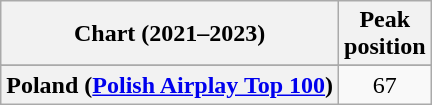<table class="wikitable plainrowheaders" style="text-align:center">
<tr>
<th>Chart (2021–2023)</th>
<th>Peak<br>position</th>
</tr>
<tr>
</tr>
<tr>
<th scope="row">Poland (<a href='#'>Polish Airplay Top 100</a>)</th>
<td>67</td>
</tr>
</table>
